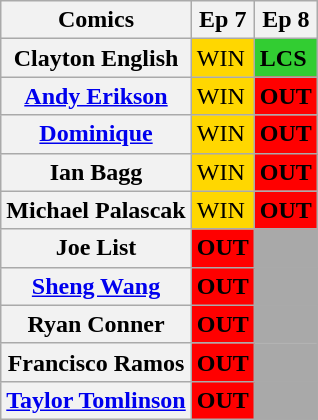<table class="wikitable">
<tr>
<th>Comics</th>
<th>Ep 7</th>
<th>Ep 8</th>
</tr>
<tr>
<th>Clayton English</th>
<td style="background:gold;">WIN</td>
<td style="background:limegreen"><strong>LCS</strong></td>
</tr>
<tr>
<th><a href='#'>Andy Erikson</a></th>
<td style="background:gold;">WIN</td>
<td style="background:red"><strong>OUT</strong></td>
</tr>
<tr>
<th><a href='#'>Dominique</a></th>
<td style="background:gold;">WIN</td>
<td style="background:red;"><strong>OUT</strong></td>
</tr>
<tr>
<th>Ian Bagg</th>
<td style="background:gold;">WIN</td>
<td style="background:red;"><strong>OUT</strong></td>
</tr>
<tr>
<th>Michael Palascak</th>
<td style="background:gold;">WIN</td>
<td style="background:red;"><strong>OUT</strong></td>
</tr>
<tr>
<th>Joe List</th>
<td style=background:red><strong>OUT</strong></td>
<td style="background:darkgrey;"></td>
</tr>
<tr>
<th><a href='#'>Sheng Wang</a></th>
<td style=background:red><strong>OUT</strong></td>
<td style="background:darkgrey;"></td>
</tr>
<tr>
<th>Ryan Conner</th>
<td style=background:red><strong>OUT</strong></td>
<td style="background:darkgrey;"></td>
</tr>
<tr>
<th>Francisco Ramos</th>
<td style=background:red><strong>OUT</strong></td>
<td style="background:darkgrey;"></td>
</tr>
<tr>
<th><a href='#'>Taylor Tomlinson</a></th>
<td style=background:red><strong>OUT</strong></td>
<td style="background:darkgrey;"></td>
</tr>
</table>
